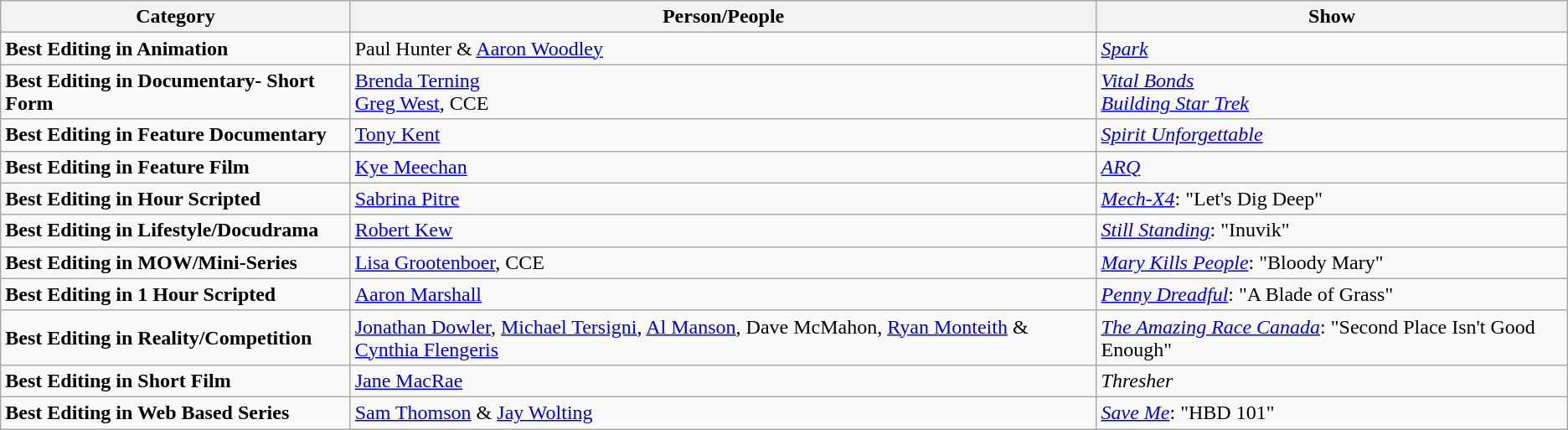<table class="wikitable mw-collapsible mw-collapsed">
<tr>
<th>Category</th>
<th>Person/People</th>
<th>Show</th>
</tr>
<tr>
<td><strong>Best Editing in Animation</strong></td>
<td>Paul Hunter & <a href='#'>Aaron Woodley</a></td>
<td><em><a href='#'>Spark</a></em></td>
</tr>
<tr>
<td><strong>Best Editing in Documentary- Short Form</strong></td>
<td><a href='#'>Brenda Terning</a><br><a href='#'>Greg West</a>, CCE</td>
<td><em><a href='#'>Vital Bonds</a></em><br><em><a href='#'>Building Star Trek</a></em></td>
</tr>
<tr>
<td><strong>Best Editing in Feature Documentary</strong></td>
<td><a href='#'>Tony Kent</a></td>
<td><em><a href='#'>Spirit Unforgettable</a></em></td>
</tr>
<tr>
<td><strong>Best Editing in Feature Film</strong></td>
<td><a href='#'>Kye Meechan</a></td>
<td><em><a href='#'>ARQ</a></em></td>
</tr>
<tr>
<td><strong>Best Editing in  Hour Scripted</strong></td>
<td><a href='#'>Sabrina Pitre</a></td>
<td><em><a href='#'>Mech-X4</a></em>: "Let's Dig Deep"</td>
</tr>
<tr>
<td><strong>Best Editing in Lifestyle/Docudrama</strong></td>
<td><a href='#'>Robert Kew</a></td>
<td><em><a href='#'>Still Standing</a></em>: "Inuvik"</td>
</tr>
<tr>
<td><strong>Best Editing in MOW/Mini-Series</strong></td>
<td><a href='#'>Lisa Grootenboer</a>, CCE</td>
<td><em><a href='#'>Mary Kills People</a></em>: "Bloody Mary"</td>
</tr>
<tr>
<td><strong>Best Editing in 1 Hour Scripted</strong></td>
<td><a href='#'>Aaron Marshall</a></td>
<td><em><a href='#'>Penny Dreadful</a></em>: "A Blade of Grass"</td>
</tr>
<tr>
<td><strong>Best Editing in Reality/Competition</strong></td>
<td><a href='#'>Jonathan Dowler</a>, <a href='#'>Michael Tersigni</a>, <a href='#'>Al Manson</a>, Dave McMahon, <a href='#'>Ryan Monteith</a> & <a href='#'>Cynthia Flengeris</a></td>
<td><em><a href='#'>The Amazing Race Canada</a></em>: "Second Place Isn't Good Enough"</td>
</tr>
<tr>
<td><strong>Best Editing in Short Film</strong></td>
<td><a href='#'>Jane MacRae</a></td>
<td><em>Thresher</em></td>
</tr>
<tr>
<td><strong>Best Editing in Web Based Series</strong></td>
<td><a href='#'>Sam Thomson</a> & <a href='#'>Jay Wolting</a></td>
<td><em><a href='#'>Save Me</a></em>: "HBD 101"</td>
</tr>
</table>
